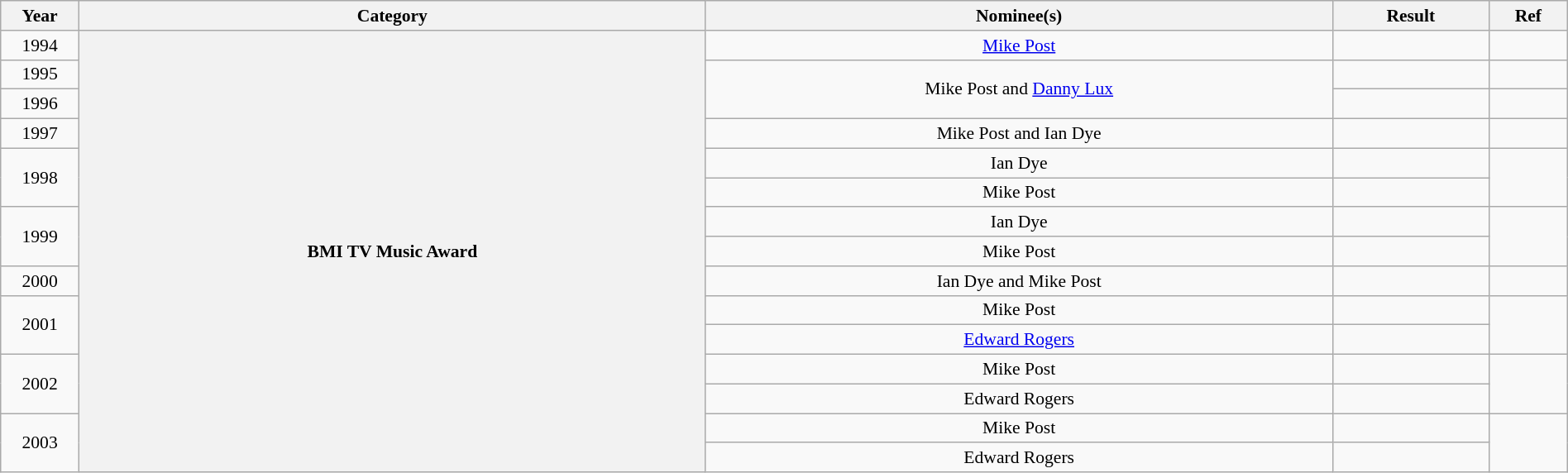<table class="wikitable plainrowheaders" style="font-size: 90%; text-align:center" width=100%>
<tr>
<th scope="col" width="5%">Year</th>
<th scope="col" width="40%">Category</th>
<th scope="col" width="40%">Nominee(s)</th>
<th scope="col" width="10%">Result</th>
<th scope="col" width="5%">Ref</th>
</tr>
<tr>
<td>1994</td>
<th scope="row" style="text-align:center" rowspan="15">BMI TV Music Award</th>
<td><a href='#'>Mike Post</a></td>
<td></td>
<td></td>
</tr>
<tr>
<td>1995</td>
<td rowspan="2">Mike Post and <a href='#'>Danny Lux</a></td>
<td></td>
<td></td>
</tr>
<tr>
<td>1996</td>
<td></td>
<td></td>
</tr>
<tr>
<td>1997</td>
<td>Mike Post and Ian Dye</td>
<td></td>
<td></td>
</tr>
<tr>
<td rowspan="2">1998</td>
<td>Ian Dye</td>
<td></td>
<td rowspan="2"></td>
</tr>
<tr>
<td>Mike Post</td>
<td></td>
</tr>
<tr>
<td rowspan="2">1999</td>
<td>Ian Dye</td>
<td></td>
<td rowspan="2"></td>
</tr>
<tr>
<td>Mike Post</td>
<td></td>
</tr>
<tr>
<td>2000</td>
<td>Ian Dye and Mike Post</td>
<td></td>
<td></td>
</tr>
<tr>
<td rowspan="2">2001</td>
<td>Mike Post</td>
<td></td>
<td rowspan="2"></td>
</tr>
<tr>
<td><a href='#'>Edward Rogers</a></td>
<td></td>
</tr>
<tr>
<td rowspan="2">2002</td>
<td>Mike Post</td>
<td></td>
<td rowspan="2"></td>
</tr>
<tr>
<td>Edward Rogers</td>
<td></td>
</tr>
<tr>
<td rowspan="2">2003</td>
<td>Mike Post</td>
<td></td>
<td rowspan="2"></td>
</tr>
<tr>
<td>Edward Rogers</td>
<td></td>
</tr>
</table>
